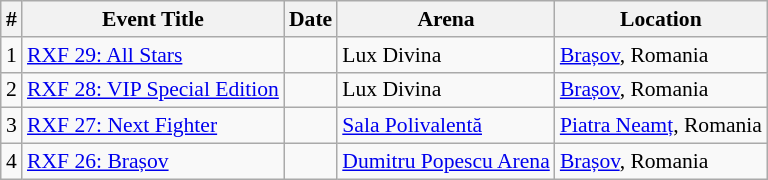<table class="sortable wikitable succession-box" style="margin:1.0em auto; font-size:90%;">
<tr>
<th scope="col">#</th>
<th scope="col">Event Title</th>
<th scope="col">Date</th>
<th scope="col">Arena</th>
<th scope="col">Location</th>
</tr>
<tr>
<td align=center>1</td>
<td><a href='#'>RXF 29: All Stars</a></td>
<td></td>
<td>Lux Divina</td>
<td><a href='#'>Brașov</a>, Romania</td>
</tr>
<tr>
<td align=center>2</td>
<td><a href='#'>RXF 28: VIP Special Edition</a></td>
<td></td>
<td>Lux Divina</td>
<td><a href='#'>Brașov</a>, Romania</td>
</tr>
<tr>
<td align=center>3</td>
<td><a href='#'>RXF 27: Next Fighter</a></td>
<td></td>
<td><a href='#'>Sala Polivalentă</a></td>
<td><a href='#'>Piatra Neamț</a>, Romania</td>
</tr>
<tr>
<td align=center>4</td>
<td><a href='#'>RXF 26: Brașov</a></td>
<td></td>
<td><a href='#'>Dumitru Popescu Arena</a></td>
<td><a href='#'>Brașov</a>, Romania</td>
</tr>
</table>
